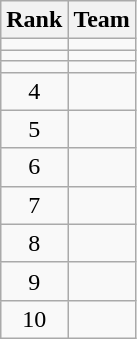<table class=wikitable style="text-align:center;">
<tr>
<th>Rank</th>
<th>Team</th>
</tr>
<tr>
<td></td>
<td align=left></td>
</tr>
<tr>
<td></td>
<td align=left></td>
</tr>
<tr>
<td></td>
<td align=left></td>
</tr>
<tr>
<td>4</td>
<td align=left></td>
</tr>
<tr>
<td>5</td>
<td align=left></td>
</tr>
<tr>
<td>6</td>
<td align=left></td>
</tr>
<tr>
<td>7</td>
<td align=left></td>
</tr>
<tr>
<td>8</td>
<td align=left></td>
</tr>
<tr>
<td>9</td>
<td align=left></td>
</tr>
<tr>
<td>10</td>
<td align=left></td>
</tr>
</table>
